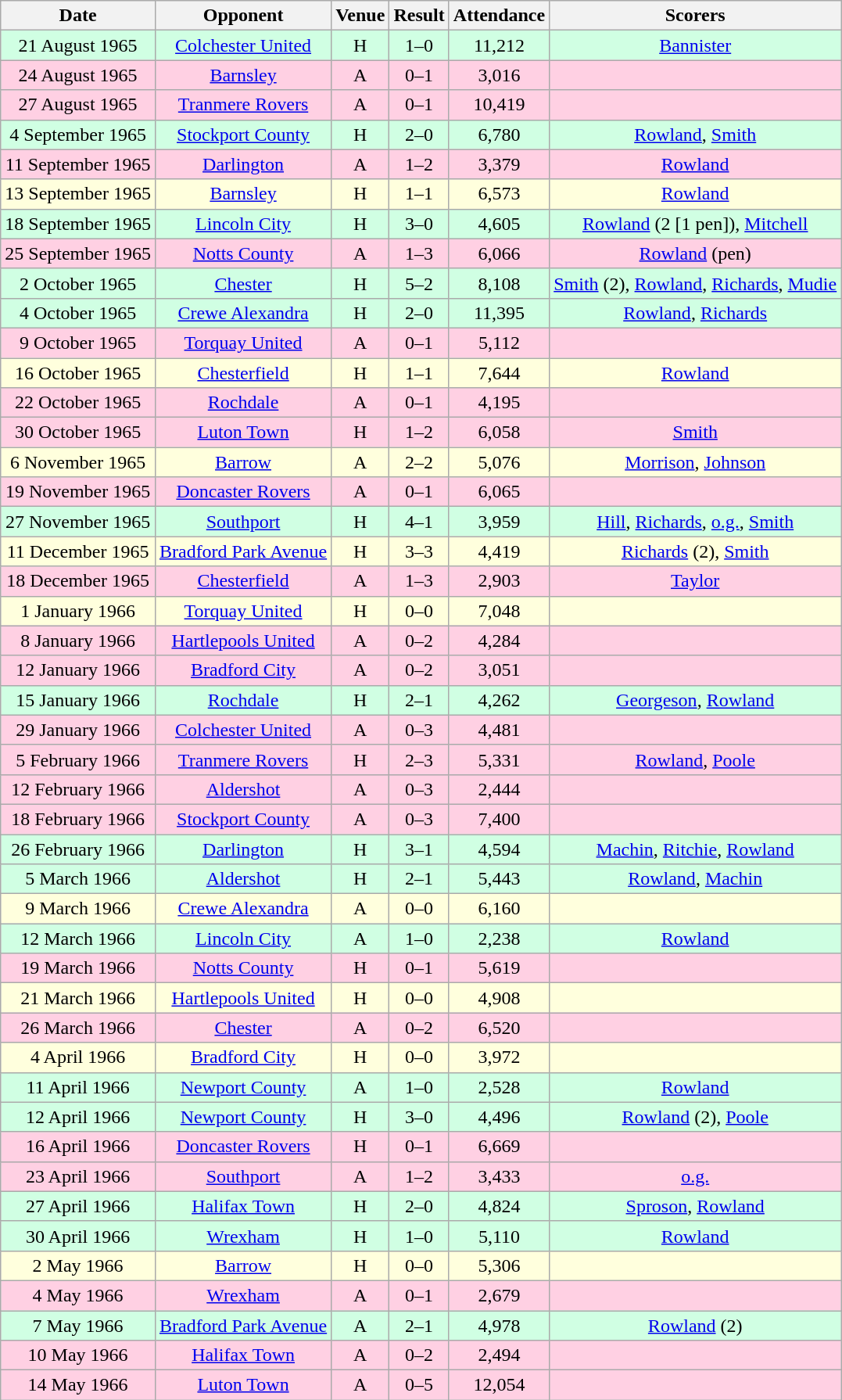<table class="wikitable sortable" style="font-size:100%; text-align:center">
<tr>
<th>Date</th>
<th>Opponent</th>
<th>Venue</th>
<th>Result</th>
<th>Attendance</th>
<th>Scorers</th>
</tr>
<tr style="background-color: #d0ffe3;">
<td>21 August 1965</td>
<td><a href='#'>Colchester United</a></td>
<td>H</td>
<td>1–0</td>
<td>11,212</td>
<td><a href='#'>Bannister</a></td>
</tr>
<tr style="background-color: #ffd0e3;">
<td>24 August 1965</td>
<td><a href='#'>Barnsley</a></td>
<td>A</td>
<td>0–1</td>
<td>3,016</td>
<td></td>
</tr>
<tr style="background-color: #ffd0e3;">
<td>27 August 1965</td>
<td><a href='#'>Tranmere Rovers</a></td>
<td>A</td>
<td>0–1</td>
<td>10,419</td>
<td></td>
</tr>
<tr style="background-color: #d0ffe3;">
<td>4 September 1965</td>
<td><a href='#'>Stockport County</a></td>
<td>H</td>
<td>2–0</td>
<td>6,780</td>
<td><a href='#'>Rowland</a>, <a href='#'>Smith</a></td>
</tr>
<tr style="background-color: #ffd0e3;">
<td>11 September 1965</td>
<td><a href='#'>Darlington</a></td>
<td>A</td>
<td>1–2</td>
<td>3,379</td>
<td><a href='#'>Rowland</a></td>
</tr>
<tr style="background-color: #ffffdd;">
<td>13 September 1965</td>
<td><a href='#'>Barnsley</a></td>
<td>H</td>
<td>1–1</td>
<td>6,573</td>
<td><a href='#'>Rowland</a></td>
</tr>
<tr style="background-color: #d0ffe3;">
<td>18 September 1965</td>
<td><a href='#'>Lincoln City</a></td>
<td>H</td>
<td>3–0</td>
<td>4,605</td>
<td><a href='#'>Rowland</a> (2 [1 pen]), <a href='#'>Mitchell</a></td>
</tr>
<tr style="background-color: #ffd0e3;">
<td>25 September 1965</td>
<td><a href='#'>Notts County</a></td>
<td>A</td>
<td>1–3</td>
<td>6,066</td>
<td><a href='#'>Rowland</a> (pen)</td>
</tr>
<tr style="background-color: #d0ffe3;">
<td>2 October 1965</td>
<td><a href='#'>Chester</a></td>
<td>H</td>
<td>5–2</td>
<td>8,108</td>
<td><a href='#'>Smith</a> (2), <a href='#'>Rowland</a>, <a href='#'>Richards</a>, <a href='#'>Mudie</a></td>
</tr>
<tr style="background-color: #d0ffe3;">
<td>4 October 1965</td>
<td><a href='#'>Crewe Alexandra</a></td>
<td>H</td>
<td>2–0</td>
<td>11,395</td>
<td><a href='#'>Rowland</a>, <a href='#'>Richards</a></td>
</tr>
<tr style="background-color: #ffd0e3;">
<td>9 October 1965</td>
<td><a href='#'>Torquay United</a></td>
<td>A</td>
<td>0–1</td>
<td>5,112</td>
<td></td>
</tr>
<tr style="background-color: #ffffdd;">
<td>16 October 1965</td>
<td><a href='#'>Chesterfield</a></td>
<td>H</td>
<td>1–1</td>
<td>7,644</td>
<td><a href='#'>Rowland</a></td>
</tr>
<tr style="background-color: #ffd0e3;">
<td>22 October 1965</td>
<td><a href='#'>Rochdale</a></td>
<td>A</td>
<td>0–1</td>
<td>4,195</td>
<td></td>
</tr>
<tr style="background-color: #ffd0e3;">
<td>30 October 1965</td>
<td><a href='#'>Luton Town</a></td>
<td>H</td>
<td>1–2</td>
<td>6,058</td>
<td><a href='#'>Smith</a></td>
</tr>
<tr style="background-color: #ffffdd;">
<td>6 November 1965</td>
<td><a href='#'>Barrow</a></td>
<td>A</td>
<td>2–2</td>
<td>5,076</td>
<td><a href='#'>Morrison</a>, <a href='#'>Johnson</a></td>
</tr>
<tr style="background-color: #ffd0e3;">
<td>19 November 1965</td>
<td><a href='#'>Doncaster Rovers</a></td>
<td>A</td>
<td>0–1</td>
<td>6,065</td>
<td></td>
</tr>
<tr style="background-color: #d0ffe3;">
<td>27 November 1965</td>
<td><a href='#'>Southport</a></td>
<td>H</td>
<td>4–1</td>
<td>3,959</td>
<td><a href='#'>Hill</a>, <a href='#'>Richards</a>, <a href='#'>o.g.</a>, <a href='#'>Smith</a></td>
</tr>
<tr style="background-color: #ffffdd;">
<td>11 December 1965</td>
<td><a href='#'>Bradford Park Avenue</a></td>
<td>H</td>
<td>3–3</td>
<td>4,419</td>
<td><a href='#'>Richards</a> (2), <a href='#'>Smith</a></td>
</tr>
<tr style="background-color: #ffd0e3;">
<td>18 December 1965</td>
<td><a href='#'>Chesterfield</a></td>
<td>A</td>
<td>1–3</td>
<td>2,903</td>
<td><a href='#'>Taylor</a></td>
</tr>
<tr style="background-color: #ffffdd;">
<td>1 January 1966</td>
<td><a href='#'>Torquay United</a></td>
<td>H</td>
<td>0–0</td>
<td>7,048</td>
<td></td>
</tr>
<tr style="background-color: #ffd0e3;">
<td>8 January 1966</td>
<td><a href='#'>Hartlepools United</a></td>
<td>A</td>
<td>0–2</td>
<td>4,284</td>
<td></td>
</tr>
<tr style="background-color: #ffd0e3;">
<td>12 January 1966</td>
<td><a href='#'>Bradford City</a></td>
<td>A</td>
<td>0–2</td>
<td>3,051</td>
<td></td>
</tr>
<tr style="background-color: #d0ffe3;">
<td>15 January 1966</td>
<td><a href='#'>Rochdale</a></td>
<td>H</td>
<td>2–1</td>
<td>4,262</td>
<td><a href='#'>Georgeson</a>, <a href='#'>Rowland</a></td>
</tr>
<tr style="background-color: #ffd0e3;">
<td>29 January 1966</td>
<td><a href='#'>Colchester United</a></td>
<td>A</td>
<td>0–3</td>
<td>4,481</td>
<td></td>
</tr>
<tr style="background-color: #ffd0e3;">
<td>5 February 1966</td>
<td><a href='#'>Tranmere Rovers</a></td>
<td>H</td>
<td>2–3</td>
<td>5,331</td>
<td><a href='#'>Rowland</a>, <a href='#'>Poole</a></td>
</tr>
<tr style="background-color: #ffd0e3;">
<td>12 February 1966</td>
<td><a href='#'>Aldershot</a></td>
<td>A</td>
<td>0–3</td>
<td>2,444</td>
<td></td>
</tr>
<tr style="background-color: #ffd0e3;">
<td>18 February 1966</td>
<td><a href='#'>Stockport County</a></td>
<td>A</td>
<td>0–3</td>
<td>7,400</td>
<td></td>
</tr>
<tr style="background-color: #d0ffe3;">
<td>26 February 1966</td>
<td><a href='#'>Darlington</a></td>
<td>H</td>
<td>3–1</td>
<td>4,594</td>
<td><a href='#'>Machin</a>, <a href='#'>Ritchie</a>, <a href='#'>Rowland</a></td>
</tr>
<tr style="background-color: #d0ffe3;">
<td>5 March 1966</td>
<td><a href='#'>Aldershot</a></td>
<td>H</td>
<td>2–1</td>
<td>5,443</td>
<td><a href='#'>Rowland</a>, <a href='#'>Machin</a></td>
</tr>
<tr style="background-color: #ffffdd;">
<td>9 March 1966</td>
<td><a href='#'>Crewe Alexandra</a></td>
<td>A</td>
<td>0–0</td>
<td>6,160</td>
<td></td>
</tr>
<tr style="background-color: #d0ffe3;">
<td>12 March 1966</td>
<td><a href='#'>Lincoln City</a></td>
<td>A</td>
<td>1–0</td>
<td>2,238</td>
<td><a href='#'>Rowland</a></td>
</tr>
<tr style="background-color: #ffd0e3;">
<td>19 March 1966</td>
<td><a href='#'>Notts County</a></td>
<td>H</td>
<td>0–1</td>
<td>5,619</td>
<td></td>
</tr>
<tr style="background-color: #ffffdd;">
<td>21 March 1966</td>
<td><a href='#'>Hartlepools United</a></td>
<td>H</td>
<td>0–0</td>
<td>4,908</td>
<td></td>
</tr>
<tr style="background-color: #ffd0e3;">
<td>26 March 1966</td>
<td><a href='#'>Chester</a></td>
<td>A</td>
<td>0–2</td>
<td>6,520</td>
<td></td>
</tr>
<tr style="background-color: #ffffdd;">
<td>4 April 1966</td>
<td><a href='#'>Bradford City</a></td>
<td>H</td>
<td>0–0</td>
<td>3,972</td>
<td></td>
</tr>
<tr style="background-color: #d0ffe3;">
<td>11 April 1966</td>
<td><a href='#'>Newport County</a></td>
<td>A</td>
<td>1–0</td>
<td>2,528</td>
<td><a href='#'>Rowland</a></td>
</tr>
<tr style="background-color: #d0ffe3;">
<td>12 April 1966</td>
<td><a href='#'>Newport County</a></td>
<td>H</td>
<td>3–0</td>
<td>4,496</td>
<td><a href='#'>Rowland</a> (2), <a href='#'>Poole</a></td>
</tr>
<tr style="background-color: #ffd0e3;">
<td>16 April 1966</td>
<td><a href='#'>Doncaster Rovers</a></td>
<td>H</td>
<td>0–1</td>
<td>6,669</td>
<td></td>
</tr>
<tr style="background-color: #ffd0e3;">
<td>23 April 1966</td>
<td><a href='#'>Southport</a></td>
<td>A</td>
<td>1–2</td>
<td>3,433</td>
<td><a href='#'>o.g.</a></td>
</tr>
<tr style="background-color: #d0ffe3;">
<td>27 April 1966</td>
<td><a href='#'>Halifax Town</a></td>
<td>H</td>
<td>2–0</td>
<td>4,824</td>
<td><a href='#'>Sproson</a>, <a href='#'>Rowland</a></td>
</tr>
<tr style="background-color: #d0ffe3;">
<td>30 April 1966</td>
<td><a href='#'>Wrexham</a></td>
<td>H</td>
<td>1–0</td>
<td>5,110</td>
<td><a href='#'>Rowland</a></td>
</tr>
<tr style="background-color: #ffffdd;">
<td>2 May 1966</td>
<td><a href='#'>Barrow</a></td>
<td>H</td>
<td>0–0</td>
<td>5,306</td>
<td></td>
</tr>
<tr style="background-color: #ffd0e3;">
<td>4 May 1966</td>
<td><a href='#'>Wrexham</a></td>
<td>A</td>
<td>0–1</td>
<td>2,679</td>
<td></td>
</tr>
<tr style="background-color: #d0ffe3;">
<td>7 May 1966</td>
<td><a href='#'>Bradford Park Avenue</a></td>
<td>A</td>
<td>2–1</td>
<td>4,978</td>
<td><a href='#'>Rowland</a> (2)</td>
</tr>
<tr style="background-color: #ffd0e3;">
<td>10 May 1966</td>
<td><a href='#'>Halifax Town</a></td>
<td>A</td>
<td>0–2</td>
<td>2,494</td>
<td></td>
</tr>
<tr style="background-color: #ffd0e3;">
<td>14 May 1966</td>
<td><a href='#'>Luton Town</a></td>
<td>A</td>
<td>0–5</td>
<td>12,054</td>
<td></td>
</tr>
</table>
